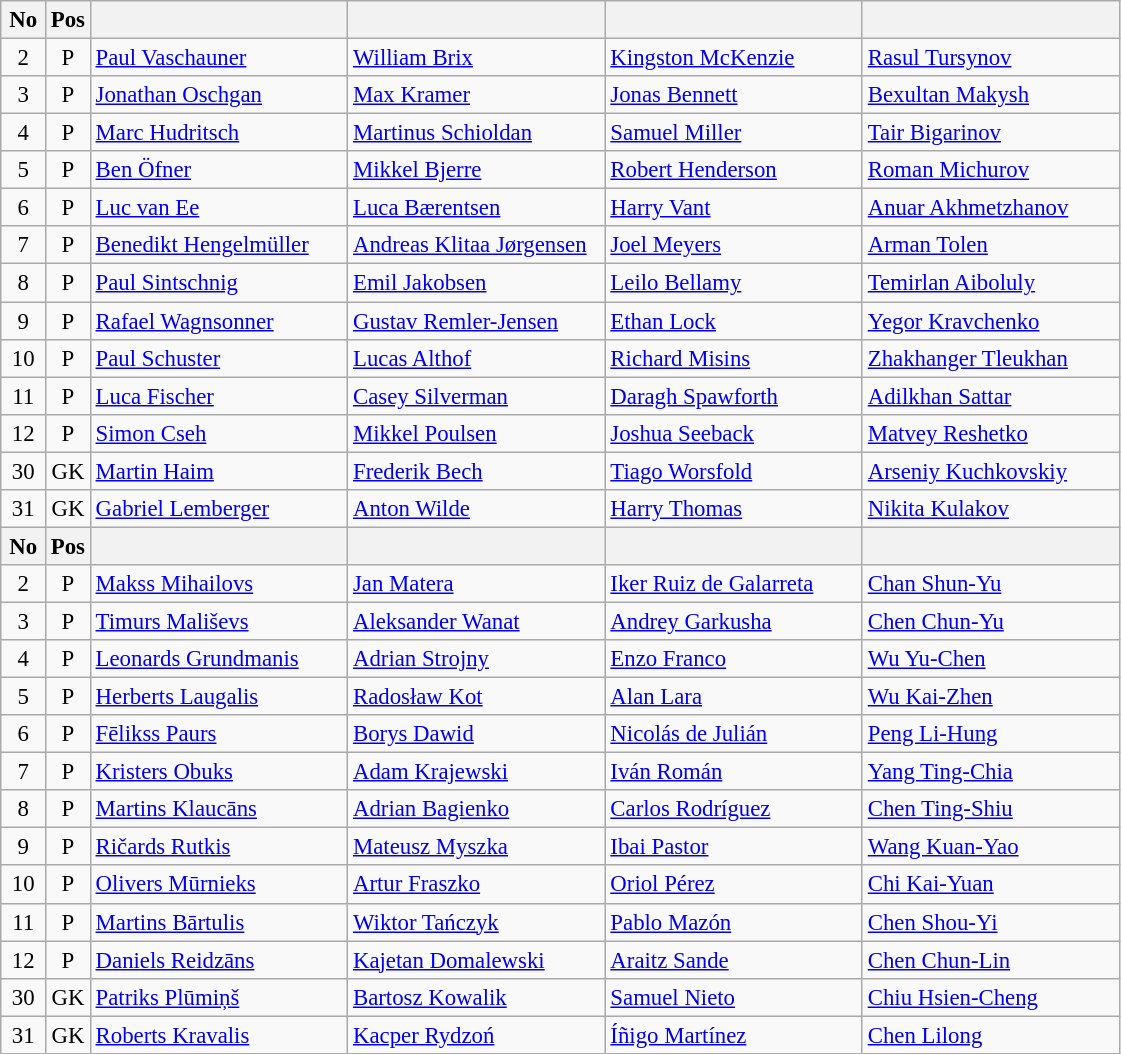<table class="wikitable" style="font-size:95%">
<tr>
<th width=4%>No</th>
<th width=4%>Pos</th>
<th width=23%></th>
<th width=23%></th>
<th width=23%></th>
<th width=23%></th>
</tr>
<tr>
<td align=center>2</td>
<td align=center>P</td>
<td><a href='#'>Paul Vaschauner</a></td>
<td><a href='#'>William Brix</a></td>
<td><a href='#'>Kingston McKenzie</a></td>
<td><a href='#'>Rasul Tursynov</a></td>
</tr>
<tr>
<td align=center>3</td>
<td align=center>P</td>
<td><a href='#'>Jonathan Oschgan</a></td>
<td><a href='#'>Max Kramer</a></td>
<td><a href='#'>Jonas Bennett</a></td>
<td><a href='#'>Bexultan Makysh</a></td>
</tr>
<tr>
<td align=center>4</td>
<td align=center>P</td>
<td><a href='#'>Marc Hudritsch</a></td>
<td><a href='#'>Martinus Schioldan</a></td>
<td><a href='#'>Samuel Miller</a></td>
<td><a href='#'>Tair Bigarinov</a></td>
</tr>
<tr>
<td align=center>5</td>
<td align=center>P</td>
<td><a href='#'>Ben Öfner</a></td>
<td><a href='#'>Mikkel Bjerre</a></td>
<td><a href='#'>Robert Henderson</a></td>
<td><a href='#'>Roman Michurov</a></td>
</tr>
<tr>
<td align=center>6</td>
<td align=center>P</td>
<td><a href='#'>Luc van Ee</a></td>
<td><a href='#'>Luca Bærentsen</a></td>
<td><a href='#'>Harry Vant</a></td>
<td><a href='#'>Anuar Akhmetzhanov</a></td>
</tr>
<tr>
<td align=center>7</td>
<td align=center>P</td>
<td><a href='#'>Benedikt Hengelmüller</a></td>
<td><a href='#'>Andreas Klitaa Jørgensen</a></td>
<td><a href='#'>Joel Meyers</a></td>
<td><a href='#'>Arman Tolen</a></td>
</tr>
<tr>
<td align=center>8</td>
<td align=center>P</td>
<td><a href='#'>Paul Sintschnig</a></td>
<td><a href='#'>Emil Jakobsen</a></td>
<td><a href='#'>Leilo Bellamy</a></td>
<td><a href='#'>Temirlan Aiboluly</a></td>
</tr>
<tr>
<td align=center>9</td>
<td align=center>P</td>
<td><a href='#'>Rafael Wagnsonner</a></td>
<td><a href='#'>Gustav Remler-Jensen</a></td>
<td><a href='#'>Ethan Lock</a></td>
<td><a href='#'>Yegor Kravchenko</a></td>
</tr>
<tr>
<td align=center>10</td>
<td align=center>P</td>
<td><a href='#'>Paul Schuster</a></td>
<td><a href='#'>Lucas Althof</a></td>
<td><a href='#'>Richard Misins</a></td>
<td><a href='#'>Zhakhanger Tleukhan</a></td>
</tr>
<tr>
<td align=center>11</td>
<td align=center>P</td>
<td><a href='#'>Luca Fischer</a></td>
<td><a href='#'>Casey Silverman</a></td>
<td><a href='#'>Daragh Spawforth</a></td>
<td><a href='#'>Adilkhan Sattar</a></td>
</tr>
<tr>
<td align=center>12</td>
<td align=center>P</td>
<td><a href='#'>Simon Cseh</a></td>
<td><a href='#'>Mikkel Poulsen</a></td>
<td><a href='#'>Joshua Seeback</a></td>
<td><a href='#'>Matvey Reshetko</a></td>
</tr>
<tr>
<td align="center">30</td>
<td align="center">GK</td>
<td><a href='#'>Martin Haim</a></td>
<td><a href='#'>Frederik Bech</a></td>
<td><a href='#'>Tiago Worsfold</a></td>
<td><a href='#'>Arseniy Kuchkovskiy</a></td>
</tr>
<tr>
<td align="center">31</td>
<td align="center">GK</td>
<td><a href='#'>Gabriel Lemberger</a></td>
<td><a href='#'>Anton Wilde</a></td>
<td><a href='#'>Harry Thomas</a></td>
<td><a href='#'>Nikita Kulakov</a></td>
</tr>
<tr>
<th width=4%>No</th>
<th width=4%>Pos</th>
<th width=23%></th>
<th width=23%></th>
<th width=23%></th>
<th width=23%></th>
</tr>
<tr>
<td align=center>2</td>
<td align=center>P</td>
<td><a href='#'>Makss Mihailovs</a></td>
<td><a href='#'>Jan Matera</a></td>
<td><a href='#'>Iker Ruiz de Galarreta</a></td>
<td><a href='#'>Chan Shun-Yu</a></td>
</tr>
<tr>
<td align=center>3</td>
<td align=center>P</td>
<td><a href='#'>Timurs Mališevs</a></td>
<td><a href='#'>Aleksander Wanat</a></td>
<td><a href='#'>Andrey Garkusha</a></td>
<td><a href='#'>Chen Chun-Yu</a></td>
</tr>
<tr>
<td align=center>4</td>
<td align=center>P</td>
<td><a href='#'>Leonards Grundmanis</a></td>
<td><a href='#'>Adrian Strojny</a></td>
<td><a href='#'>Enzo Franco</a></td>
<td><a href='#'>Wu Yu-Chen</a></td>
</tr>
<tr>
<td align=center>5</td>
<td align=center>P</td>
<td><a href='#'>Herberts Laugalis</a></td>
<td><a href='#'>Radosław Kot</a></td>
<td><a href='#'>Alan Lara</a></td>
<td><a href='#'>Wu Kai-Zhen</a></td>
</tr>
<tr>
<td align=center>6</td>
<td align=center>P</td>
<td><a href='#'>Fēlikss Paurs</a></td>
<td><a href='#'>Borys Dawid</a></td>
<td><a href='#'>Nicolás de Julián</a></td>
<td><a href='#'>Peng Li-Hung</a></td>
</tr>
<tr>
<td align=center>7</td>
<td align=center>P</td>
<td><a href='#'>Kristers Obuks</a></td>
<td><a href='#'>Adam Krajewski</a></td>
<td><a href='#'>Iván Román</a></td>
<td><a href='#'>Yang Ting-Chia</a></td>
</tr>
<tr>
<td align=center>8</td>
<td align=center>P</td>
<td><a href='#'>Martins Klaucāns</a></td>
<td><a href='#'>Adrian Bagienko</a></td>
<td><a href='#'>Carlos Rodríguez</a></td>
<td><a href='#'>Chen Ting-Shiu</a></td>
</tr>
<tr>
<td align=center>9</td>
<td align=center>P</td>
<td><a href='#'>Ričards Rutkis</a></td>
<td><a href='#'>Mateusz Myszka</a></td>
<td><a href='#'>Ibai Pastor</a></td>
<td><a href='#'>Wang Kuan-Yao</a></td>
</tr>
<tr>
<td align=center>10</td>
<td align=center>P</td>
<td><a href='#'>Olivers Mūrnieks</a></td>
<td><a href='#'>Artur Fraszko</a></td>
<td><a href='#'>Oriol Pérez</a></td>
<td><a href='#'>Chi Kai-Yuan</a></td>
</tr>
<tr>
<td align=center>11</td>
<td align=center>P</td>
<td><a href='#'>Martins Bārtulis</a></td>
<td><a href='#'>Wiktor Tańczyk</a></td>
<td><a href='#'>Pablo Mazón</a></td>
<td><a href='#'>Chen Shou-Yi</a></td>
</tr>
<tr>
<td align=center>12</td>
<td align=center>P</td>
<td><a href='#'>Daniels Reidzāns</a></td>
<td><a href='#'>Kajetan Domalewski</a></td>
<td><a href='#'>Araitz Sande</a></td>
<td><a href='#'>Chen Chun-Lin</a></td>
</tr>
<tr>
<td align="center">30</td>
<td align="center">GK</td>
<td><a href='#'>Patriks Plūmiņš</a></td>
<td><a href='#'>Bartosz Kowalik</a></td>
<td><a href='#'>Samuel Nieto</a></td>
<td><a href='#'>Chiu Hsien-Cheng</a></td>
</tr>
<tr>
<td align="center">31</td>
<td align="center">GK</td>
<td><a href='#'>Roberts Kravalis</a></td>
<td><a href='#'>Kacper Rydzoń</a></td>
<td><a href='#'>Íñigo Martínez</a></td>
<td><a href='#'>Chen Lilong</a></td>
</tr>
</table>
